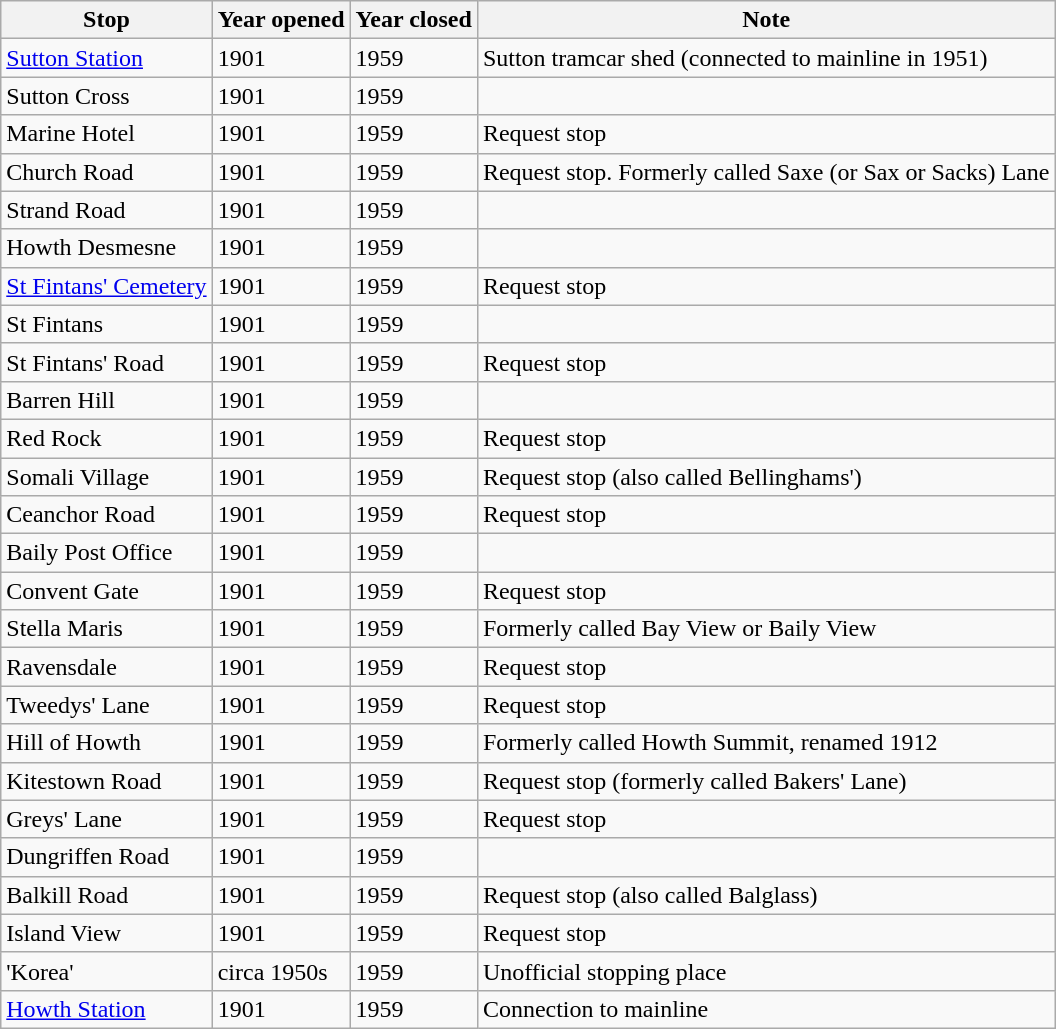<table class="wikitable">
<tr>
<th>Stop</th>
<th>Year opened</th>
<th>Year closed</th>
<th>Note</th>
</tr>
<tr>
<td><a href='#'>Sutton Station</a></td>
<td>1901</td>
<td>1959</td>
<td>Sutton tramcar shed (connected to mainline in 1951)</td>
</tr>
<tr>
<td>Sutton Cross</td>
<td>1901</td>
<td>1959</td>
<td></td>
</tr>
<tr>
<td>Marine Hotel</td>
<td>1901</td>
<td>1959</td>
<td>Request stop</td>
</tr>
<tr>
<td>Church Road</td>
<td>1901</td>
<td>1959</td>
<td>Request stop. Formerly called Saxe (or Sax or Sacks) Lane</td>
</tr>
<tr>
<td>Strand Road</td>
<td>1901</td>
<td>1959</td>
<td></td>
</tr>
<tr>
<td>Howth Desmesne</td>
<td>1901</td>
<td>1959</td>
<td></td>
</tr>
<tr>
<td><a href='#'>St Fintans' Cemetery</a></td>
<td>1901</td>
<td>1959</td>
<td>Request stop</td>
</tr>
<tr>
<td>St Fintans</td>
<td>1901</td>
<td>1959</td>
<td></td>
</tr>
<tr>
<td>St Fintans' Road</td>
<td>1901</td>
<td>1959</td>
<td>Request stop</td>
</tr>
<tr>
<td>Barren Hill</td>
<td>1901</td>
<td>1959</td>
<td></td>
</tr>
<tr>
<td>Red Rock</td>
<td>1901</td>
<td>1959</td>
<td>Request stop</td>
</tr>
<tr>
<td>Somali Village</td>
<td>1901</td>
<td>1959</td>
<td>Request stop (also called Bellinghams')</td>
</tr>
<tr>
<td>Ceanchor Road</td>
<td>1901</td>
<td>1959</td>
<td>Request stop</td>
</tr>
<tr>
<td>Baily Post Office</td>
<td>1901</td>
<td>1959</td>
<td></td>
</tr>
<tr>
<td>Convent Gate</td>
<td>1901</td>
<td>1959</td>
<td>Request stop</td>
</tr>
<tr>
<td>Stella Maris</td>
<td>1901</td>
<td>1959</td>
<td>Formerly called Bay View or Baily View</td>
</tr>
<tr>
<td>Ravensdale</td>
<td>1901</td>
<td>1959</td>
<td>Request stop</td>
</tr>
<tr>
<td>Tweedys' Lane</td>
<td>1901</td>
<td>1959</td>
<td>Request stop</td>
</tr>
<tr>
<td>Hill of Howth</td>
<td>1901</td>
<td>1959</td>
<td>Formerly called Howth Summit, renamed 1912</td>
</tr>
<tr>
<td>Kitestown Road</td>
<td>1901</td>
<td>1959</td>
<td>Request stop (formerly called Bakers' Lane)</td>
</tr>
<tr>
<td>Greys' Lane</td>
<td>1901</td>
<td>1959</td>
<td>Request stop</td>
</tr>
<tr>
<td>Dungriffen Road</td>
<td>1901</td>
<td>1959</td>
<td></td>
</tr>
<tr>
<td>Balkill Road</td>
<td>1901</td>
<td>1959</td>
<td>Request stop (also called Balglass)</td>
</tr>
<tr>
<td>Island View</td>
<td>1901</td>
<td>1959</td>
<td>Request stop</td>
</tr>
<tr>
<td>'Korea'</td>
<td>circa 1950s</td>
<td>1959</td>
<td>Unofficial stopping place</td>
</tr>
<tr>
<td><a href='#'>Howth Station</a></td>
<td>1901</td>
<td>1959</td>
<td>Connection to mainline</td>
</tr>
</table>
